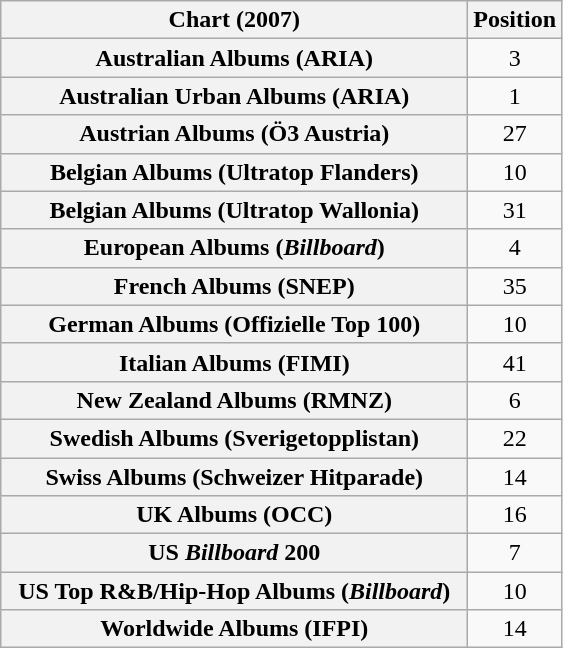<table class="wikitable sortable plainrowheaders" style="text-align:center;">
<tr>
<th scope="col" style="width:19em;">Chart (2007)</th>
<th scope="col">Position</th>
</tr>
<tr>
<th scope="row">Australian Albums (ARIA)</th>
<td>3</td>
</tr>
<tr>
<th scope="row">Australian Urban Albums (ARIA)</th>
<td>1</td>
</tr>
<tr>
<th scope="row">Austrian Albums (Ö3 Austria)</th>
<td>27</td>
</tr>
<tr>
<th scope="row">Belgian Albums (Ultratop Flanders)</th>
<td>10</td>
</tr>
<tr>
<th scope="row">Belgian Albums (Ultratop Wallonia)</th>
<td>31</td>
</tr>
<tr>
<th scope="row">European Albums (<em>Billboard</em>)</th>
<td style="text-align:center;">4</td>
</tr>
<tr>
<th scope="row">French Albums (SNEP)</th>
<td>35</td>
</tr>
<tr>
<th scope="row">German Albums (Offizielle Top 100)</th>
<td>10</td>
</tr>
<tr>
<th scope= "row">Italian Albums (FIMI)</th>
<td style="text-align:center;">41</td>
</tr>
<tr>
<th scope="row">New Zealand Albums (RMNZ)</th>
<td>6</td>
</tr>
<tr>
<th scope="row">Swedish Albums (Sverigetopplistan)</th>
<td>22</td>
</tr>
<tr>
<th scope="row">Swiss Albums (Schweizer Hitparade)</th>
<td>14</td>
</tr>
<tr>
<th scope="row">UK Albums (OCC)</th>
<td>16</td>
</tr>
<tr>
<th scope="row">US <em>Billboard</em> 200</th>
<td>7</td>
</tr>
<tr>
<th scope="row">US Top R&B/Hip-Hop Albums (<em>Billboard</em>)</th>
<td>10</td>
</tr>
<tr>
<th scope="row">Worldwide Albums (IFPI)</th>
<td>14</td>
</tr>
</table>
